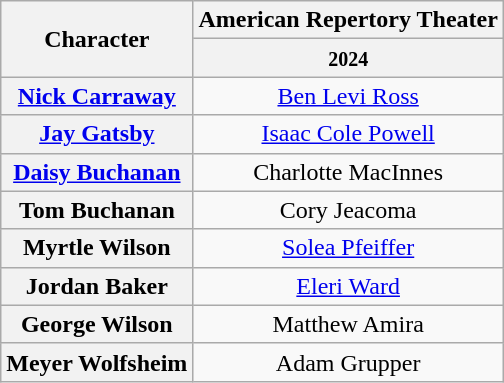<table class="wikitable" style="width:1000;text-align:center">
<tr>
<th rowspan=2>Character</th>
<th>American Repertory Theater</th>
</tr>
<tr>
<th><small>2024</small></th>
</tr>
<tr>
<th><a href='#'>Nick Carraway</a></th>
<td><a href='#'>Ben Levi Ross</a></td>
</tr>
<tr>
<th><a href='#'>Jay Gatsby</a></th>
<td><a href='#'>Isaac Cole Powell</a></td>
</tr>
<tr>
<th><a href='#'>Daisy Buchanan</a></th>
<td>Charlotte MacInnes</td>
</tr>
<tr>
<th>Tom Buchanan</th>
<td>Cory Jeacoma</td>
</tr>
<tr>
<th>Myrtle Wilson</th>
<td><a href='#'>Solea Pfeiffer</a></td>
</tr>
<tr>
<th>Jordan Baker</th>
<td><a href='#'>Eleri Ward</a></td>
</tr>
<tr>
<th>George Wilson</th>
<td>Matthew Amira</td>
</tr>
<tr>
<th>Meyer Wolfsheim</th>
<td>Adam Grupper</td>
</tr>
</table>
